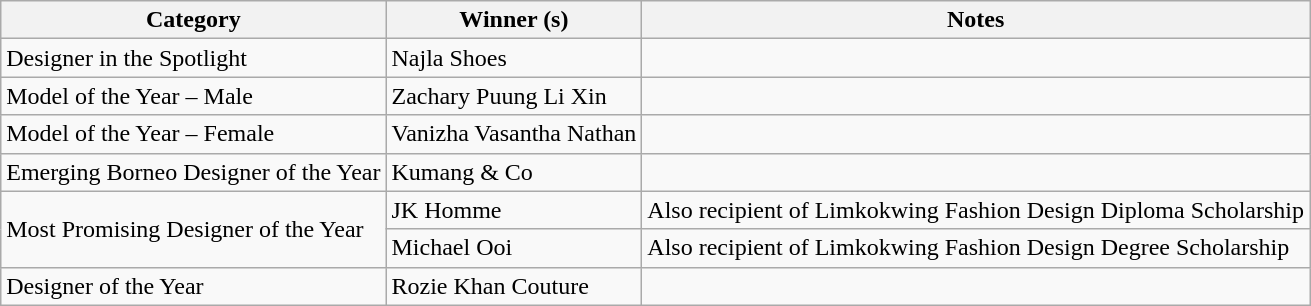<table class="wikitable">
<tr>
<th>Category</th>
<th>Winner (s)</th>
<th>Notes</th>
</tr>
<tr>
<td>Designer in the Spotlight</td>
<td>Najla Shoes</td>
<td></td>
</tr>
<tr>
<td>Model of the Year – Male</td>
<td>Zachary Puung Li Xin</td>
<td></td>
</tr>
<tr>
<td>Model of the Year – Female</td>
<td>Vanizha Vasantha Nathan</td>
<td></td>
</tr>
<tr>
<td>Emerging Borneo Designer of the Year</td>
<td>Kumang & Co</td>
<td></td>
</tr>
<tr>
<td rowspan="2">Most Promising Designer of the Year</td>
<td>JK Homme</td>
<td>Also recipient of Limkokwing Fashion Design Diploma Scholarship</td>
</tr>
<tr>
<td>Michael Ooi</td>
<td>Also recipient of Limkokwing Fashion Design Degree Scholarship</td>
</tr>
<tr>
<td>Designer of the Year</td>
<td>Rozie Khan Couture</td>
<td></td>
</tr>
</table>
